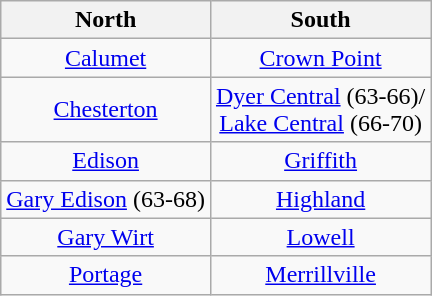<table class="wikitable" style="text-align:center;">
<tr>
<th>North</th>
<th>South</th>
</tr>
<tr>
<td><a href='#'>Calumet</a></td>
<td><a href='#'>Crown Point</a></td>
</tr>
<tr>
<td><a href='#'>Chesterton</a></td>
<td><a href='#'>Dyer Central</a> (63-66)/ <br> <a href='#'>Lake Central</a> (66-70)</td>
</tr>
<tr>
<td><a href='#'>Edison</a></td>
<td><a href='#'>Griffith</a></td>
</tr>
<tr>
<td><a href='#'>Gary Edison</a> (63-68)</td>
<td><a href='#'>Highland</a></td>
</tr>
<tr>
<td><a href='#'>Gary Wirt</a></td>
<td><a href='#'>Lowell</a></td>
</tr>
<tr>
<td><a href='#'>Portage</a></td>
<td><a href='#'>Merrillville</a></td>
</tr>
</table>
